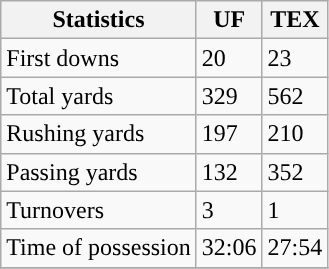<table class="wikitable" style="float: left;">
<tr>
<th>Statistics</th>
<th>UF</th>
<th>TEX</th>
</tr>
<tr>
<td>First downs</td>
<td>20</td>
<td>23</td>
</tr>
<tr>
<td>Total yards</td>
<td>329</td>
<td>562</td>
</tr>
<tr>
<td>Rushing yards</td>
<td>197</td>
<td>210</td>
</tr>
<tr>
<td>Passing yards</td>
<td>132</td>
<td>352</td>
</tr>
<tr>
<td>Turnovers</td>
<td>3</td>
<td>1</td>
</tr>
<tr>
<td>Time of possession</td>
<td>32:06</td>
<td>27:54</td>
</tr>
<tr>
</tr>
</table>
